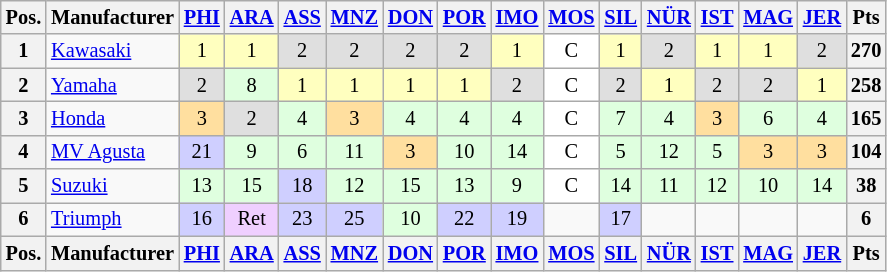<table class="wikitable" style="font-size: 85%; text-align: center">
<tr valign="top">
<th valign="middle">Pos.</th>
<th valign="middle">Manufacturer</th>
<th><a href='#'>PHI</a><br></th>
<th><a href='#'>ARA</a><br></th>
<th><a href='#'>ASS</a><br></th>
<th><a href='#'>MNZ</a><br></th>
<th><a href='#'>DON</a><br></th>
<th><a href='#'>POR</a><br></th>
<th><a href='#'>IMO</a><br></th>
<th><a href='#'>MOS</a><br></th>
<th><a href='#'>SIL</a><br></th>
<th><a href='#'>NÜR</a><br></th>
<th><a href='#'>IST</a><br></th>
<th><a href='#'>MAG</a><br></th>
<th><a href='#'>JER</a><br></th>
<th valign="middle">Pts</th>
</tr>
<tr>
<th>1</th>
<td align="left"> <a href='#'>Kawasaki</a></td>
<td style="background:#ffffbf;">1</td>
<td style="background:#ffffbf;">1</td>
<td style="background:#dfdfdf;">2</td>
<td style="background:#dfdfdf;">2</td>
<td style="background:#dfdfdf;">2</td>
<td style="background:#dfdfdf;">2</td>
<td style="background:#ffffbf;">1</td>
<td style="background:#ffffff;">C</td>
<td style="background:#ffffbf;">1</td>
<td style="background:#dfdfdf;">2</td>
<td style="background:#ffffbf;">1</td>
<td style="background:#ffffbf;">1</td>
<td style="background:#dfdfdf;">2</td>
<th>270</th>
</tr>
<tr>
<th>2</th>
<td align="left"> <a href='#'>Yamaha</a></td>
<td style="background:#dfdfdf;">2</td>
<td style="background:#dfffdf;">8</td>
<td style="background:#ffffbf;">1</td>
<td style="background:#ffffbf;">1</td>
<td style="background:#ffffbf;">1</td>
<td style="background:#ffffbf;">1</td>
<td style="background:#dfdfdf;">2</td>
<td style="background:#ffffff;">C</td>
<td style="background:#dfdfdf;">2</td>
<td style="background:#ffffbf;">1</td>
<td style="background:#dfdfdf;">2</td>
<td style="background:#dfdfdf;">2</td>
<td style="background:#ffffbf;">1</td>
<th>258</th>
</tr>
<tr>
<th>3</th>
<td align="left"> <a href='#'>Honda</a></td>
<td style="background:#ffdf9f;">3</td>
<td style="background:#dfdfdf;">2</td>
<td style="background:#dfffdf;">4</td>
<td style="background:#ffdf9f;">3</td>
<td style="background:#dfffdf;">4</td>
<td style="background:#dfffdf;">4</td>
<td style="background:#dfffdf;">4</td>
<td style="background:#ffffff;">C</td>
<td style="background:#dfffdf;">7</td>
<td style="background:#dfffdf;">4</td>
<td style="background:#ffdf9f;">3</td>
<td style="background:#dfffdf;">6</td>
<td style="background:#dfffdf;">4</td>
<th>165</th>
</tr>
<tr>
<th>4</th>
<td align="left"> <a href='#'>MV Agusta</a></td>
<td style="background:#cfcfff;">21</td>
<td style="background:#dfffdf;">9</td>
<td style="background:#dfffdf;">6</td>
<td style="background:#dfffdf;">11</td>
<td style="background:#ffdf9f;">3</td>
<td style="background:#dfffdf;">10</td>
<td style="background:#dfffdf;">14</td>
<td style="background:#ffffff;">C</td>
<td style="background:#dfffdf;">5</td>
<td style="background:#dfffdf;">12</td>
<td style="background:#dfffdf;">5</td>
<td style="background:#ffdf9f;">3</td>
<td style="background:#ffdf9f;">3</td>
<th>104</th>
</tr>
<tr>
<th>5</th>
<td align="left"> <a href='#'>Suzuki</a></td>
<td style="background:#dfffdf;">13</td>
<td style="background:#dfffdf;">15</td>
<td style="background:#cfcfff;">18</td>
<td style="background:#dfffdf;">12</td>
<td style="background:#dfffdf;">15</td>
<td style="background:#dfffdf;">13</td>
<td style="background:#dfffdf;">9</td>
<td style="background:#ffffff;">C</td>
<td style="background:#dfffdf;">14</td>
<td style="background:#dfffdf;">11</td>
<td style="background:#dfffdf;">12</td>
<td style="background:#dfffdf;">10</td>
<td style="background:#dfffdf;">14</td>
<th>38</th>
</tr>
<tr>
<th>6</th>
<td align="left"> <a href='#'>Triumph</a></td>
<td style="background:#cfcfff;">16</td>
<td style="background:#efcfff;">Ret</td>
<td style="background:#cfcfff;">23</td>
<td style="background:#cfcfff;">25</td>
<td style="background:#dfffdf;">10</td>
<td style="background:#cfcfff;">22</td>
<td style="background:#cfcfff;">19</td>
<td></td>
<td style="background:#cfcfff;">17</td>
<td></td>
<td></td>
<td></td>
<td></td>
<th>6</th>
</tr>
<tr valign="top">
<th valign="middle">Pos.</th>
<th valign="middle">Manufacturer</th>
<th><a href='#'>PHI</a><br></th>
<th><a href='#'>ARA</a><br></th>
<th><a href='#'>ASS</a><br></th>
<th><a href='#'>MNZ</a><br></th>
<th><a href='#'>DON</a><br></th>
<th><a href='#'>POR</a><br></th>
<th><a href='#'>IMO</a><br></th>
<th><a href='#'>MOS</a><br></th>
<th><a href='#'>SIL</a><br></th>
<th><a href='#'>NÜR</a><br></th>
<th><a href='#'>IST</a><br></th>
<th><a href='#'>MAG</a><br></th>
<th><a href='#'>JER</a><br></th>
<th valign="middle">Pts</th>
</tr>
</table>
